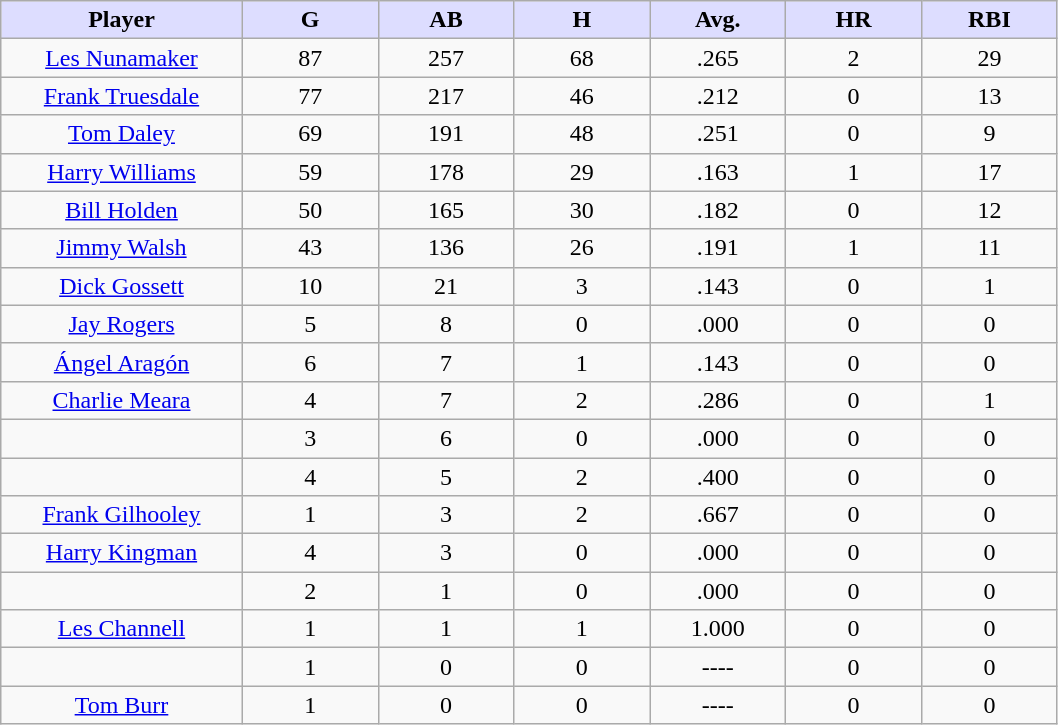<table class="wikitable sortable">
<tr>
<th style="background:#ddf; width:16%;">Player</th>
<th style="background:#ddf; width:9%;">G</th>
<th style="background:#ddf; width:9%;">AB</th>
<th style="background:#ddf; width:9%;">H</th>
<th style="background:#ddf; width:9%;">Avg.</th>
<th style="background:#ddf; width:9%;">HR</th>
<th style="background:#ddf; width:9%;">RBI</th>
</tr>
<tr style="text-align:center;">
<td><a href='#'>Les Nunamaker</a></td>
<td>87</td>
<td>257</td>
<td>68</td>
<td>.265</td>
<td>2</td>
<td>29</td>
</tr>
<tr align=center>
<td><a href='#'>Frank Truesdale</a></td>
<td>77</td>
<td>217</td>
<td>46</td>
<td>.212</td>
<td>0</td>
<td>13</td>
</tr>
<tr align=center>
<td><a href='#'>Tom Daley</a></td>
<td>69</td>
<td>191</td>
<td>48</td>
<td>.251</td>
<td>0</td>
<td>9</td>
</tr>
<tr align=center>
<td><a href='#'>Harry Williams</a></td>
<td>59</td>
<td>178</td>
<td>29</td>
<td>.163</td>
<td>1</td>
<td>17</td>
</tr>
<tr align=center>
<td><a href='#'>Bill Holden</a></td>
<td>50</td>
<td>165</td>
<td>30</td>
<td>.182</td>
<td>0</td>
<td>12</td>
</tr>
<tr align=center>
<td><a href='#'>Jimmy Walsh</a></td>
<td>43</td>
<td>136</td>
<td>26</td>
<td>.191</td>
<td>1</td>
<td>11</td>
</tr>
<tr align=center>
<td><a href='#'>Dick Gossett</a></td>
<td>10</td>
<td>21</td>
<td>3</td>
<td>.143</td>
<td>0</td>
<td>1</td>
</tr>
<tr align=center>
<td><a href='#'>Jay Rogers</a></td>
<td>5</td>
<td>8</td>
<td>0</td>
<td>.000</td>
<td>0</td>
<td>0</td>
</tr>
<tr align=center>
<td><a href='#'>Ángel Aragón</a></td>
<td>6</td>
<td>7</td>
<td>1</td>
<td>.143</td>
<td>0</td>
<td>0</td>
</tr>
<tr align=center>
<td><a href='#'>Charlie Meara</a></td>
<td>4</td>
<td>7</td>
<td>2</td>
<td>.286</td>
<td>0</td>
<td>1</td>
</tr>
<tr align=center>
<td></td>
<td>3</td>
<td>6</td>
<td>0</td>
<td>.000</td>
<td>0</td>
<td>0</td>
</tr>
<tr style="text-align:center;">
<td></td>
<td>4</td>
<td>5</td>
<td>2</td>
<td>.400</td>
<td>0</td>
<td>0</td>
</tr>
<tr style="text-align:center;">
<td><a href='#'>Frank Gilhooley</a></td>
<td>1</td>
<td>3</td>
<td>2</td>
<td>.667</td>
<td>0</td>
<td>0</td>
</tr>
<tr align=center>
<td><a href='#'>Harry Kingman</a></td>
<td>4</td>
<td>3</td>
<td>0</td>
<td>.000</td>
<td>0</td>
<td>0</td>
</tr>
<tr align=center>
<td></td>
<td>2</td>
<td>1</td>
<td>0</td>
<td>.000</td>
<td>0</td>
<td>0</td>
</tr>
<tr style="text-align:center;">
<td><a href='#'>Les Channell</a></td>
<td>1</td>
<td>1</td>
<td>1</td>
<td>1.000</td>
<td>0</td>
<td>0</td>
</tr>
<tr align=center>
<td></td>
<td>1</td>
<td>0</td>
<td>0</td>
<td>----</td>
<td>0</td>
<td>0</td>
</tr>
<tr align=center>
<td><a href='#'>Tom Burr</a></td>
<td>1</td>
<td>0</td>
<td>0</td>
<td>----</td>
<td>0</td>
<td>0</td>
</tr>
</table>
